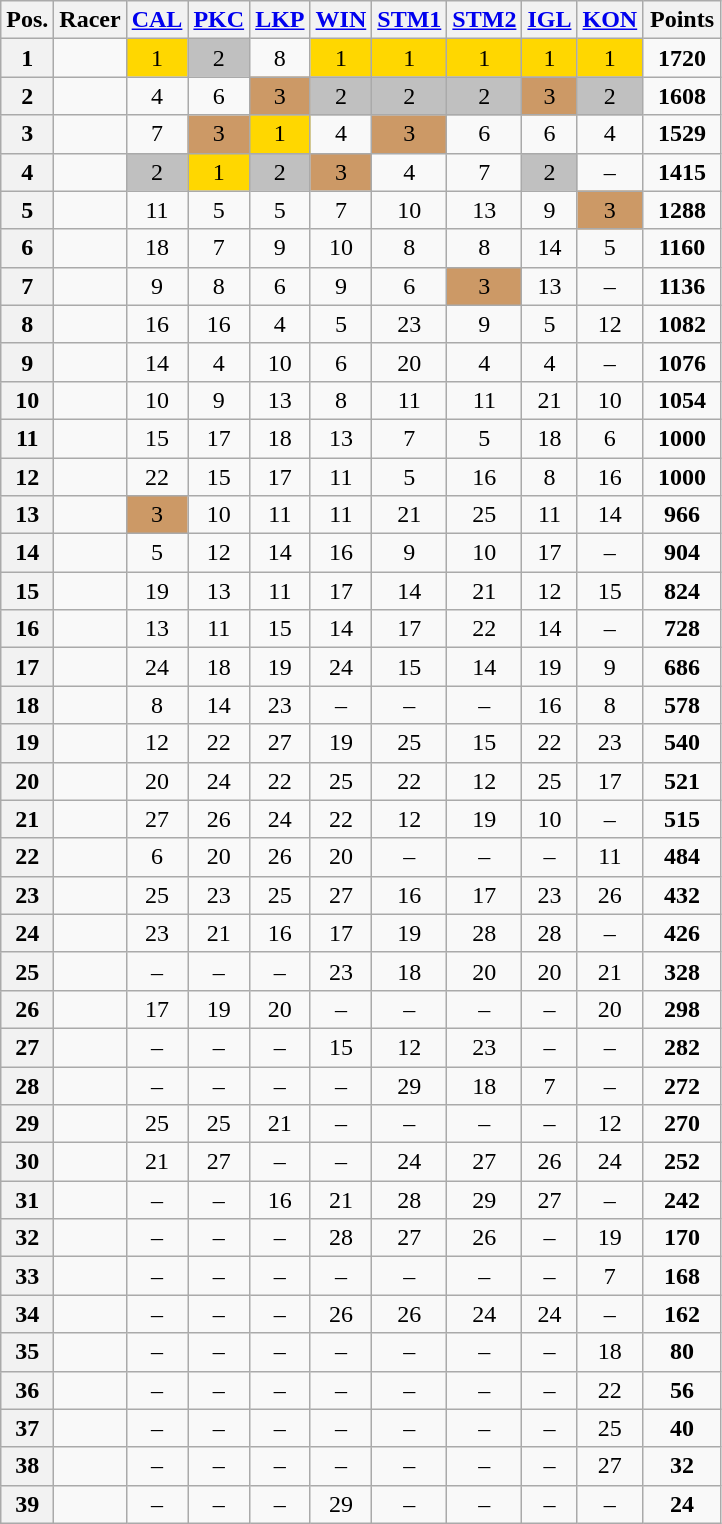<table class="wikitable sortable plainrowheaders" style="text-align:center;">
<tr>
<th scope="col">Pos.</th>
<th scope="col">Racer</th>
<th scope="col"> <a href='#'>CAL</a></th>
<th scope="col"> <a href='#'>PKC</a></th>
<th scope="col"> <a href='#'>LKP</a></th>
<th scope="col"> <a href='#'>WIN</a></th>
<th scope="col"> <a href='#'>STM1</a></th>
<th scope="col"> <a href='#'>STM2</a></th>
<th scope="col"> <a href='#'>IGL</a></th>
<th scope="col"> <a href='#'>KON</a></th>
<th style="width:45px;">Points</th>
</tr>
<tr>
<th style="text-align:center;">1</th>
<td align="left"></td>
<td style="background:gold;">1</td>
<td style="background:silver;">2</td>
<td>8</td>
<td style="background:gold;">1</td>
<td style="background:gold;">1</td>
<td style="background:gold;">1</td>
<td style="background:gold;">1</td>
<td style="background:gold;">1</td>
<td><strong>1720</strong></td>
</tr>
<tr>
<th style="text-align:center;">2</th>
<td align="left"></td>
<td>4</td>
<td>6</td>
<td style="background:#cc9966;">3</td>
<td style="background:silver;">2</td>
<td style="background:silver;">2</td>
<td style="background:silver;">2</td>
<td style="background:#cc9966;">3</td>
<td style="background:silver;">2</td>
<td><strong>1608</strong></td>
</tr>
<tr>
<th style="text-align:center;">3</th>
<td align="left"></td>
<td>7</td>
<td style="background:#cc9966;">3</td>
<td style="background:gold;">1</td>
<td>4</td>
<td style="background:#cc9966;">3</td>
<td>6</td>
<td>6</td>
<td>4</td>
<td><strong>1529</strong></td>
</tr>
<tr>
<th style="text-align:center;">4</th>
<td align="left"></td>
<td style="background:silver;">2</td>
<td style="background:gold;">1</td>
<td style="background:silver;">2</td>
<td style="background:#cc9966;">3</td>
<td>4</td>
<td>7</td>
<td style="background:silver;">2</td>
<td>–</td>
<td><strong>1415</strong></td>
</tr>
<tr>
<th style="text-align:center;">5</th>
<td align="left"></td>
<td>11</td>
<td>5</td>
<td>5</td>
<td>7</td>
<td>10</td>
<td>13</td>
<td>9</td>
<td style="background:#cc9966;">3</td>
<td><strong>1288</strong></td>
</tr>
<tr>
<th style="text-align:center;">6</th>
<td align="left"></td>
<td>18</td>
<td>7</td>
<td>9</td>
<td>10</td>
<td>8</td>
<td>8</td>
<td>14</td>
<td>5</td>
<td><strong>1160</strong></td>
</tr>
<tr>
<th style="text-align:center;">7</th>
<td align="left"></td>
<td>9</td>
<td>8</td>
<td>6</td>
<td>9</td>
<td>6</td>
<td style="background:#cc9966;">3</td>
<td>13</td>
<td>–</td>
<td><strong>1136</strong></td>
</tr>
<tr>
<th style="text-align:center;">8</th>
<td align="left"></td>
<td>16</td>
<td>16</td>
<td>4</td>
<td>5</td>
<td>23</td>
<td>9</td>
<td>5</td>
<td>12</td>
<td><strong>1082</strong></td>
</tr>
<tr>
<th style="text-align:center;">9</th>
<td align="left"></td>
<td>14</td>
<td>4</td>
<td>10</td>
<td>6</td>
<td>20</td>
<td>4</td>
<td>4</td>
<td>–</td>
<td><strong>1076</strong></td>
</tr>
<tr>
<th style="text-align:center;">10</th>
<td align="left"></td>
<td>10</td>
<td>9</td>
<td>13</td>
<td>8</td>
<td>11</td>
<td>11</td>
<td>21</td>
<td>10</td>
<td><strong>1054</strong></td>
</tr>
<tr>
<th style="text-align:center;">11</th>
<td align="left"></td>
<td>15</td>
<td>17</td>
<td>18</td>
<td>13</td>
<td>7</td>
<td>5</td>
<td>18</td>
<td>6</td>
<td><strong>1000</strong></td>
</tr>
<tr>
<th style="text-align:center;">12</th>
<td align="left"></td>
<td>22</td>
<td>15</td>
<td>17</td>
<td>11</td>
<td>5</td>
<td>16</td>
<td>8</td>
<td>16</td>
<td><strong>1000</strong></td>
</tr>
<tr>
<th style="text-align:center;">13</th>
<td align="left"></td>
<td style="background:#c96;">3</td>
<td>10</td>
<td>11</td>
<td>11</td>
<td>21</td>
<td>25</td>
<td>11</td>
<td>14</td>
<td><strong>966</strong></td>
</tr>
<tr>
<th style="text-align:center;">14</th>
<td align="left"></td>
<td>5</td>
<td>12</td>
<td>14</td>
<td>16</td>
<td>9</td>
<td>10</td>
<td>17</td>
<td>–</td>
<td><strong>904</strong></td>
</tr>
<tr>
<th style="text-align:center;">15</th>
<td align="left"></td>
<td>19</td>
<td>13</td>
<td>11</td>
<td>17</td>
<td>14</td>
<td>21</td>
<td>12</td>
<td>15</td>
<td><strong>824</strong></td>
</tr>
<tr>
<th style="text-align:center;">16</th>
<td align="left"></td>
<td>13</td>
<td>11</td>
<td>15</td>
<td>14</td>
<td>17</td>
<td>22</td>
<td>14</td>
<td>–</td>
<td><strong>728</strong></td>
</tr>
<tr>
<th style="text-align:center;">17</th>
<td align="left"></td>
<td>24</td>
<td>18</td>
<td>19</td>
<td>24</td>
<td>15</td>
<td>14</td>
<td>19</td>
<td>9</td>
<td><strong>686</strong></td>
</tr>
<tr>
<th style="text-align:center;">18</th>
<td align="left"></td>
<td>8</td>
<td>14</td>
<td>23</td>
<td>–</td>
<td>–</td>
<td>–</td>
<td>16</td>
<td>8</td>
<td><strong>578</strong></td>
</tr>
<tr>
<th style="text-align:center;">19</th>
<td align="left"></td>
<td>12</td>
<td>22</td>
<td>27</td>
<td>19</td>
<td>25</td>
<td>15</td>
<td>22</td>
<td>23</td>
<td><strong>540</strong></td>
</tr>
<tr>
<th style="text-align:center;">20</th>
<td align="left"></td>
<td>20</td>
<td>24</td>
<td>22</td>
<td>25</td>
<td>22</td>
<td>12</td>
<td>25</td>
<td>17</td>
<td><strong>521</strong></td>
</tr>
<tr>
<th style="text-align:center;">21</th>
<td align="left"></td>
<td>27</td>
<td>26</td>
<td>24</td>
<td>22</td>
<td>12</td>
<td>19</td>
<td>10</td>
<td>–</td>
<td><strong>515</strong></td>
</tr>
<tr>
<th style="text-align:center;">22</th>
<td align="left"></td>
<td>6</td>
<td>20</td>
<td>26</td>
<td>20</td>
<td>–</td>
<td>–</td>
<td>–</td>
<td>11</td>
<td><strong>484</strong></td>
</tr>
<tr>
<th style="text-align:center;">23</th>
<td align="left"></td>
<td>25</td>
<td>23</td>
<td>25</td>
<td>27</td>
<td>16</td>
<td>17</td>
<td>23</td>
<td>26</td>
<td><strong>432</strong></td>
</tr>
<tr>
<th style="text-align:center;">24</th>
<td align="left"></td>
<td>23</td>
<td>21</td>
<td>16</td>
<td>17</td>
<td>19</td>
<td>28</td>
<td>28</td>
<td>–</td>
<td><strong>426</strong></td>
</tr>
<tr>
<th style="text-align:center;">25</th>
<td align="left"></td>
<td>–</td>
<td>–</td>
<td>–</td>
<td>23</td>
<td>18</td>
<td>20</td>
<td>20</td>
<td>21</td>
<td><strong>328</strong></td>
</tr>
<tr>
<th style="text-align:center;">26</th>
<td align="left"></td>
<td>17</td>
<td>19</td>
<td>20</td>
<td>–</td>
<td>–</td>
<td>–</td>
<td>–</td>
<td>20</td>
<td><strong>298</strong></td>
</tr>
<tr>
<th style="text-align:center;">27</th>
<td align="left"></td>
<td>–</td>
<td>–</td>
<td>–</td>
<td>15</td>
<td>12</td>
<td>23</td>
<td>–</td>
<td>–</td>
<td><strong>282</strong></td>
</tr>
<tr>
<th style="text-align:center;">28</th>
<td align="left"></td>
<td>–</td>
<td>–</td>
<td>–</td>
<td>–</td>
<td>29</td>
<td>18</td>
<td>7</td>
<td>–</td>
<td><strong>272</strong></td>
</tr>
<tr>
<th style="text-align:center;">29</th>
<td align="left"></td>
<td>25</td>
<td>25</td>
<td>21</td>
<td>–</td>
<td>–</td>
<td>–</td>
<td>–</td>
<td>12</td>
<td><strong>270</strong></td>
</tr>
<tr>
<th style="text-align:center;">30</th>
<td align="left"></td>
<td>21</td>
<td>27</td>
<td>–</td>
<td>–</td>
<td>24</td>
<td>27</td>
<td>26</td>
<td>24</td>
<td><strong>252</strong></td>
</tr>
<tr>
<th style="text-align:center;">31</th>
<td align="left"></td>
<td>–</td>
<td>–</td>
<td>16</td>
<td>21</td>
<td>28</td>
<td>29</td>
<td>27</td>
<td>–</td>
<td><strong>242</strong></td>
</tr>
<tr>
<th style="text-align:center;">32</th>
<td align="left"></td>
<td>–</td>
<td>–</td>
<td>–</td>
<td>28</td>
<td>27</td>
<td>26</td>
<td>–</td>
<td>19</td>
<td><strong>170</strong></td>
</tr>
<tr>
<th style="text-align:center;">33</th>
<td align="left"></td>
<td>–</td>
<td>–</td>
<td>–</td>
<td>–</td>
<td>–</td>
<td>–</td>
<td>–</td>
<td>7</td>
<td><strong>168</strong></td>
</tr>
<tr>
<th style="text-align:center;">34</th>
<td align="left"></td>
<td>–</td>
<td>–</td>
<td>–</td>
<td>26</td>
<td>26</td>
<td>24</td>
<td>24</td>
<td>–</td>
<td><strong>162</strong></td>
</tr>
<tr>
<th style="text-align:center;">35</th>
<td align="left"></td>
<td>–</td>
<td>–</td>
<td>–</td>
<td>–</td>
<td>–</td>
<td>–</td>
<td>–</td>
<td>18</td>
<td><strong>80</strong></td>
</tr>
<tr>
<th style="text-align:center;">36</th>
<td align="left"></td>
<td>–</td>
<td>–</td>
<td>–</td>
<td>–</td>
<td>–</td>
<td>–</td>
<td>–</td>
<td>22</td>
<td><strong>56</strong></td>
</tr>
<tr>
<th style="text-align:center;">37</th>
<td align="left"></td>
<td>–</td>
<td>–</td>
<td>–</td>
<td>–</td>
<td>–</td>
<td>–</td>
<td>–</td>
<td>25</td>
<td><strong>40</strong></td>
</tr>
<tr>
<th style="text-align:center;">38</th>
<td align="left"></td>
<td>–</td>
<td>–</td>
<td>–</td>
<td>–</td>
<td>–</td>
<td>–</td>
<td>–</td>
<td>27</td>
<td><strong>32</strong></td>
</tr>
<tr>
<th style="text-align:center;">39</th>
<td align="left"></td>
<td>–</td>
<td>–</td>
<td>–</td>
<td>29</td>
<td>–</td>
<td>–</td>
<td>–</td>
<td>–</td>
<td><strong>24</strong></td>
</tr>
</table>
